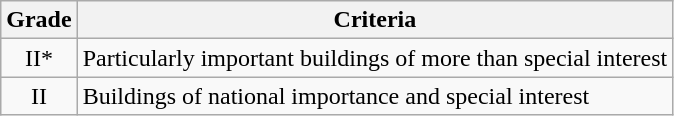<table class="wikitable">
<tr>
<th>Grade</th>
<th>Criteria</th>
</tr>
<tr>
<td align="center" >II*</td>
<td>Particularly important buildings of more than special interest</td>
</tr>
<tr>
<td align="center" >II</td>
<td>Buildings of national importance and special interest</td>
</tr>
</table>
